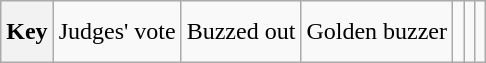<table class="wikitable" style="height:2.6em">
<tr>
<th>Key</th>
<td> Judges' vote</td>
<td> Buzzed out</td>
<td> Golden buzzer</td>
<td></td>
<td></td>
<td></td>
</tr>
</table>
